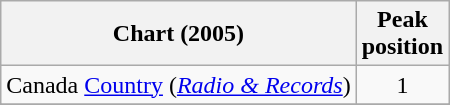<table class="wikitable sortable">
<tr>
<th align="left">Chart (2005)</th>
<th align="center">Peak <br>position</th>
</tr>
<tr>
<td align="left">Canada <a href='#'>Country</a> (<em><a href='#'>Radio & Records</a></em>)</td>
<td align="center">1</td>
</tr>
<tr>
</tr>
<tr>
</tr>
</table>
